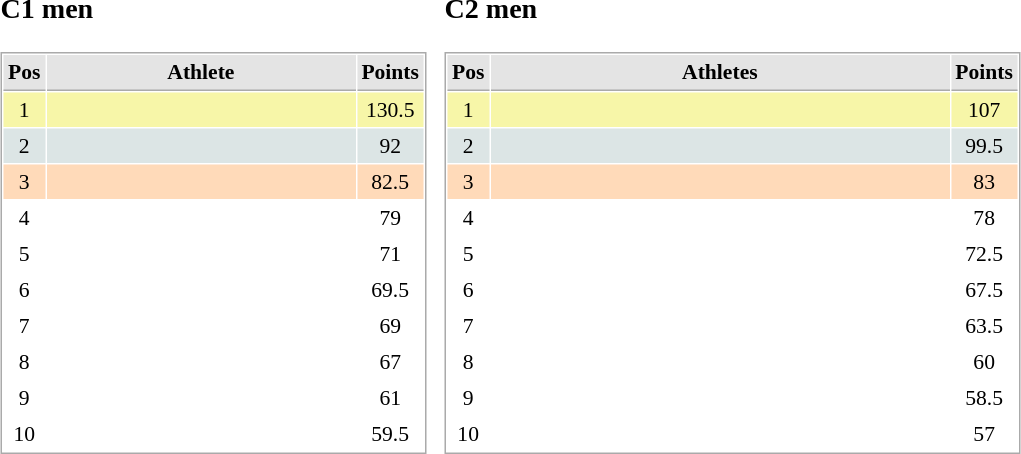<table border="0" cellspacing="10">
<tr>
<td><br><h3>C1 men</h3><table cellspacing="1" cellpadding="3" style="border:1px solid #AAAAAA;font-size:90%">
<tr bgcolor="#E4E4E4">
<th style="border-bottom:1px solid #AAAAAA" width=10>Pos</th>
<th style="border-bottom:1px solid #AAAAAA" width=200>Athlete</th>
<th style="border-bottom:1px solid #AAAAAA" width=20>Points</th>
</tr>
<tr align="center"  bgcolor="#F7F6A8">
<td>1</td>
<td align="left"></td>
<td>130.5</td>
</tr>
<tr align="center"  bgcolor="#DCE5E5">
<td>2</td>
<td align="left"></td>
<td>92</td>
</tr>
<tr align="center" bgcolor="#FFDAB9">
<td>3</td>
<td align="left"></td>
<td>82.5</td>
</tr>
<tr align="center">
<td>4</td>
<td align="left"></td>
<td>79</td>
</tr>
<tr align="center">
<td>5</td>
<td align="left"></td>
<td>71</td>
</tr>
<tr align="center">
<td>6</td>
<td align="left"></td>
<td>69.5</td>
</tr>
<tr align="center">
<td>7</td>
<td align="left"></td>
<td>69</td>
</tr>
<tr align="center">
<td>8</td>
<td align="left"></td>
<td>67</td>
</tr>
<tr align="center">
<td>9</td>
<td align="left"></td>
<td>61</td>
</tr>
<tr align="center">
<td>10</td>
<td align="left"></td>
<td>59.5</td>
</tr>
</table>
</td>
<td><br><h3>C2 men</h3><table cellspacing="1" cellpadding="3" style="border:1px solid #AAAAAA;font-size:90%">
<tr bgcolor="#E4E4E4">
<th style="border-bottom:1px solid #AAAAAA" width=10>Pos</th>
<th style="border-bottom:1px solid #AAAAAA" width=300>Athletes</th>
<th style="border-bottom:1px solid #AAAAAA" width=20>Points</th>
</tr>
<tr align="center"  bgcolor="#F7F6A8">
<td>1</td>
<td align="left"></td>
<td>107</td>
</tr>
<tr align="center"  bgcolor="#DCE5E5">
<td>2</td>
<td align="left"></td>
<td>99.5</td>
</tr>
<tr align="center" bgcolor="#FFDAB9">
<td>3</td>
<td align="left"></td>
<td>83</td>
</tr>
<tr align="center">
<td>4</td>
<td align="left"></td>
<td>78</td>
</tr>
<tr align="center">
<td>5</td>
<td align="left"></td>
<td>72.5</td>
</tr>
<tr align="center">
<td>6</td>
<td align="left"></td>
<td>67.5</td>
</tr>
<tr align="center">
<td>7</td>
<td align="left"></td>
<td>63.5</td>
</tr>
<tr align="center">
<td>8</td>
<td align="left"></td>
<td>60</td>
</tr>
<tr align="center">
<td>9</td>
<td align="left"></td>
<td>58.5</td>
</tr>
<tr align="center">
<td>10</td>
<td align="left"></td>
<td>57</td>
</tr>
</table>
</td>
</tr>
</table>
